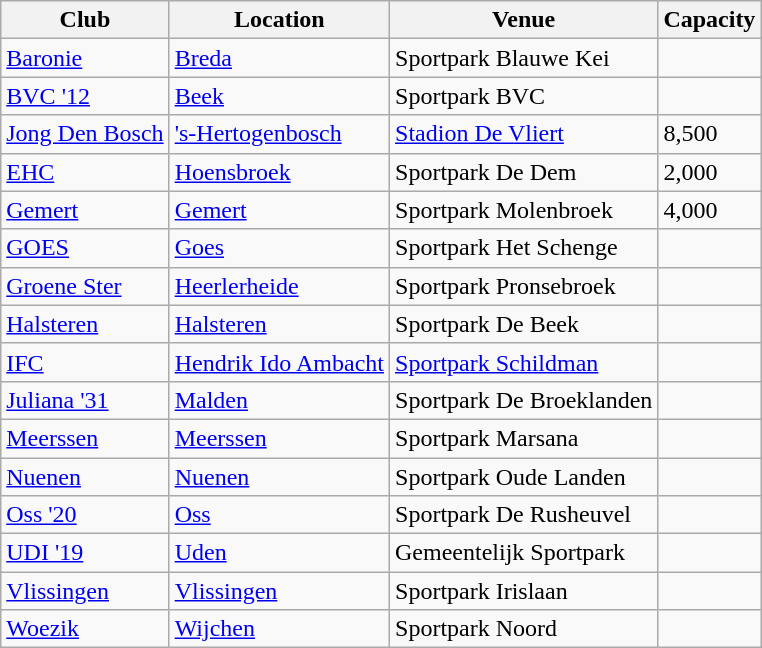<table class="wikitable sortable">
<tr>
<th>Club</th>
<th>Location</th>
<th>Venue</th>
<th>Capacity</th>
</tr>
<tr>
<td><a href='#'>Baronie</a></td>
<td><a href='#'>Breda</a></td>
<td>Sportpark Blauwe Kei</td>
<td></td>
</tr>
<tr>
<td><a href='#'>BVC '12</a></td>
<td><a href='#'>Beek</a></td>
<td>Sportpark BVC</td>
<td></td>
</tr>
<tr>
<td><a href='#'>Jong Den Bosch</a></td>
<td><a href='#'>'s-Hertogenbosch</a></td>
<td><a href='#'>Stadion De Vliert</a></td>
<td>8,500</td>
</tr>
<tr>
<td><a href='#'>EHC</a></td>
<td><a href='#'>Hoensbroek</a></td>
<td>Sportpark De Dem</td>
<td>2,000</td>
</tr>
<tr>
<td><a href='#'>Gemert</a></td>
<td><a href='#'>Gemert</a></td>
<td>Sportpark Molenbroek</td>
<td>4,000</td>
</tr>
<tr>
<td><a href='#'>GOES</a></td>
<td><a href='#'>Goes</a></td>
<td>Sportpark Het Schenge</td>
<td></td>
</tr>
<tr>
<td><a href='#'>Groene Ster</a></td>
<td><a href='#'>Heerlerheide</a></td>
<td>Sportpark Pronsebroek</td>
<td></td>
</tr>
<tr>
<td><a href='#'>Halsteren</a></td>
<td><a href='#'>Halsteren</a></td>
<td>Sportpark De Beek</td>
<td></td>
</tr>
<tr>
<td><a href='#'>IFC</a></td>
<td><a href='#'>Hendrik Ido Ambacht</a></td>
<td><a href='#'>Sportpark Schildman</a></td>
<td></td>
</tr>
<tr>
<td><a href='#'>Juliana '31</a></td>
<td><a href='#'>Malden</a></td>
<td>Sportpark De Broeklanden</td>
<td></td>
</tr>
<tr>
<td><a href='#'>Meerssen</a></td>
<td><a href='#'>Meerssen</a></td>
<td>Sportpark Marsana</td>
<td></td>
</tr>
<tr>
<td><a href='#'>Nuenen</a></td>
<td><a href='#'>Nuenen</a></td>
<td>Sportpark Oude Landen</td>
<td></td>
</tr>
<tr>
<td><a href='#'>Oss '20</a></td>
<td><a href='#'>Oss</a></td>
<td>Sportpark De Rusheuvel</td>
<td></td>
</tr>
<tr>
<td><a href='#'>UDI '19</a></td>
<td><a href='#'>Uden</a></td>
<td>Gemeentelijk Sportpark</td>
<td></td>
</tr>
<tr>
<td><a href='#'>Vlissingen</a></td>
<td><a href='#'>Vlissingen</a></td>
<td>Sportpark Irislaan</td>
<td></td>
</tr>
<tr>
<td><a href='#'>Woezik</a></td>
<td><a href='#'>Wijchen</a></td>
<td>Sportpark Noord</td>
<td></td>
</tr>
</table>
